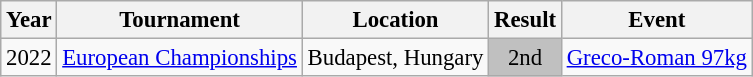<table class="wikitable" style="font-size:95%;">
<tr>
<th>Year</th>
<th>Tournament</th>
<th>Location</th>
<th>Result</th>
<th>Event</th>
</tr>
<tr>
<td>2022</td>
<td><a href='#'>European Championships</a></td>
<td>Budapest, Hungary</td>
<td align="center" bgcolor="silver">2nd</td>
<td><a href='#'>Greco-Roman 97kg</a></td>
</tr>
</table>
